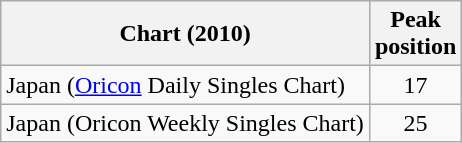<table class="wikitable sortable" border="1">
<tr>
<th>Chart (2010)</th>
<th>Peak<br>position</th>
</tr>
<tr>
<td>Japan (<a href='#'>Oricon</a> Daily Singles Chart)</td>
<td style="text-align:center;">17</td>
</tr>
<tr>
<td>Japan (Oricon Weekly Singles Chart)</td>
<td style="text-align:center;">25</td>
</tr>
</table>
